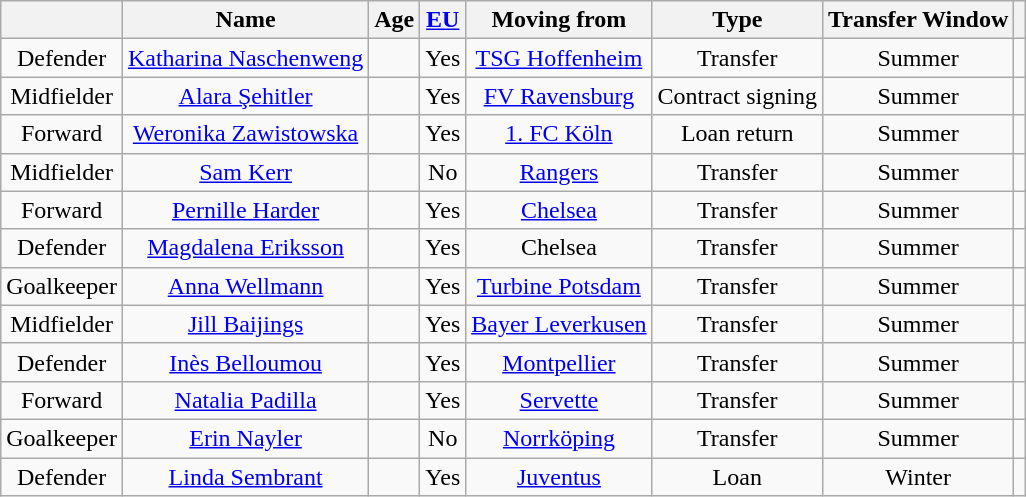<table class="wikitable" Style="text-align: center">
<tr>
<th></th>
<th>Name</th>
<th>Age</th>
<th><a href='#'>EU</a></th>
<th>Moving from</th>
<th>Type</th>
<th>Transfer Window</th>
<th></th>
</tr>
<tr>
<td>Defender</td>
<td><a href='#'>Katharina Naschenweng</a></td>
<td></td>
<td>Yes</td>
<td><a href='#'>TSG Hoffenheim</a></td>
<td>Transfer</td>
<td>Summer</td>
<td></td>
</tr>
<tr>
<td>Midfielder</td>
<td><a href='#'>Alara Şehitler</a></td>
<td></td>
<td>Yes</td>
<td><a href='#'>FV Ravensburg</a></td>
<td>Contract signing</td>
<td>Summer</td>
<td></td>
</tr>
<tr>
<td>Forward</td>
<td><a href='#'>Weronika Zawistowska</a></td>
<td></td>
<td>Yes</td>
<td><a href='#'>1. FC Köln</a></td>
<td>Loan return</td>
<td>Summer</td>
<td></td>
</tr>
<tr>
<td>Midfielder</td>
<td><a href='#'>Sam Kerr</a></td>
<td></td>
<td>No</td>
<td><a href='#'>Rangers</a></td>
<td>Transfer</td>
<td>Summer</td>
<td></td>
</tr>
<tr>
<td>Forward</td>
<td><a href='#'>Pernille Harder</a></td>
<td></td>
<td>Yes</td>
<td><a href='#'>Chelsea</a></td>
<td>Transfer</td>
<td>Summer</td>
<td></td>
</tr>
<tr>
<td>Defender</td>
<td><a href='#'>Magdalena Eriksson</a></td>
<td></td>
<td>Yes</td>
<td>Chelsea</td>
<td>Transfer</td>
<td>Summer</td>
<td></td>
</tr>
<tr>
<td>Goalkeeper</td>
<td><a href='#'>Anna Wellmann</a></td>
<td></td>
<td>Yes</td>
<td><a href='#'>Turbine Potsdam</a></td>
<td>Transfer</td>
<td>Summer</td>
<td></td>
</tr>
<tr>
<td>Midfielder</td>
<td><a href='#'>Jill Baijings</a></td>
<td></td>
<td>Yes</td>
<td><a href='#'>Bayer Leverkusen</a></td>
<td>Transfer</td>
<td>Summer</td>
<td></td>
</tr>
<tr>
<td>Defender</td>
<td><a href='#'>Inès Belloumou</a></td>
<td></td>
<td>Yes</td>
<td><a href='#'>Montpellier</a></td>
<td>Transfer</td>
<td>Summer</td>
<td></td>
</tr>
<tr>
<td>Forward</td>
<td><a href='#'>Natalia Padilla</a></td>
<td></td>
<td>Yes</td>
<td><a href='#'>Servette</a></td>
<td>Transfer</td>
<td>Summer</td>
<td></td>
</tr>
<tr>
<td>Goalkeeper</td>
<td><a href='#'>Erin Nayler</a></td>
<td></td>
<td>No</td>
<td><a href='#'> Norrköping</a></td>
<td>Transfer</td>
<td>Summer</td>
<td></td>
</tr>
<tr>
<td>Defender</td>
<td><a href='#'>Linda Sembrant</a></td>
<td></td>
<td>Yes</td>
<td><a href='#'>Juventus</a></td>
<td>Loan</td>
<td>Winter</td>
<td></td>
</tr>
</table>
